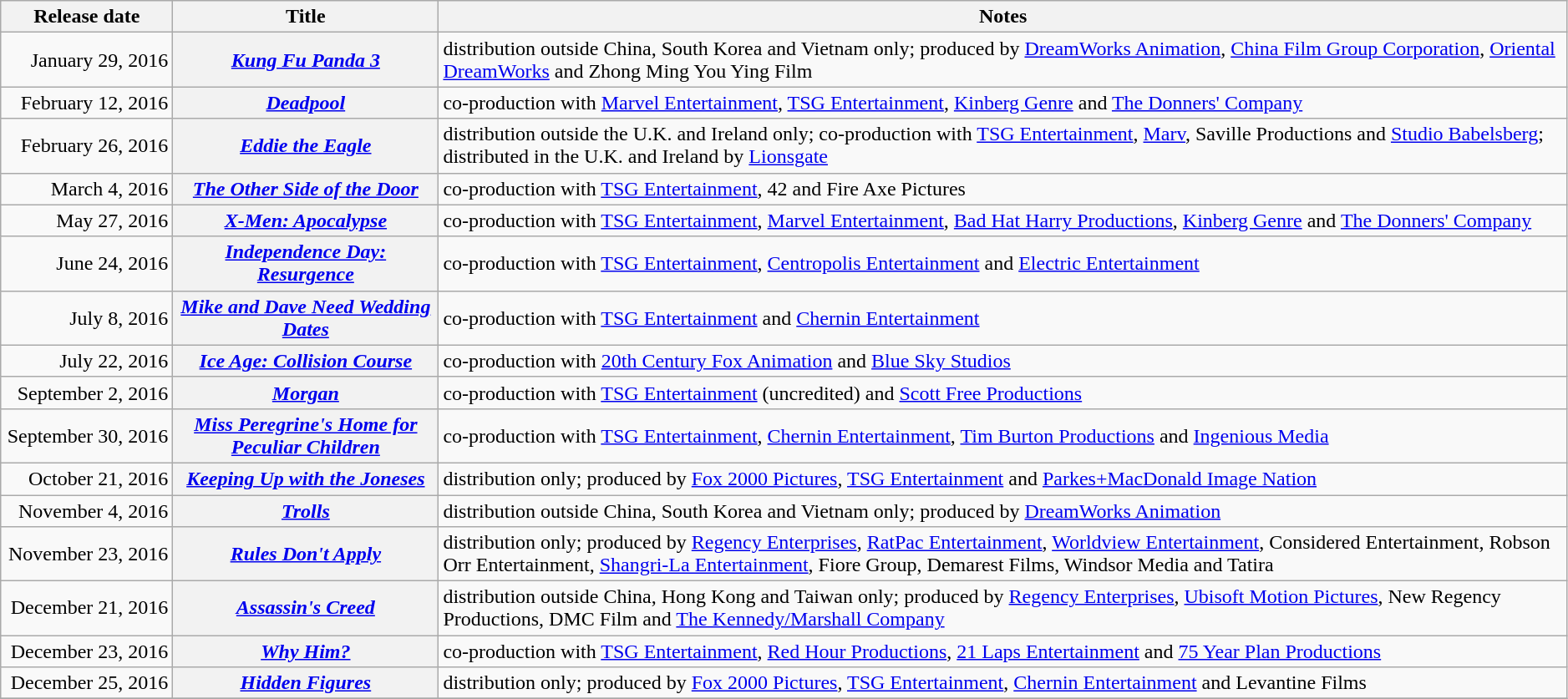<table class="wikitable plainrowheaders sortable" style="width:99%;">
<tr>
<th scope="col" style="width:130px;">Release date</th>
<th scope="col">Title</th>
<th scope="col" class="unsortable">Notes</th>
</tr>
<tr>
<td style="text-align:right;">January 29, 2016</td>
<th scope="row"><em><a href='#'>Kung Fu Panda 3</a></em></th>
<td>distribution outside China, South Korea and Vietnam only; produced by <a href='#'>DreamWorks Animation</a>, <a href='#'>China Film Group Corporation</a>, <a href='#'>Oriental DreamWorks</a> and Zhong Ming You Ying Film</td>
</tr>
<tr>
<td style="text-align:right;">February 12, 2016</td>
<th scope="row"><em><a href='#'>Deadpool</a></em></th>
<td>co-production with <a href='#'>Marvel Entertainment</a>, <a href='#'>TSG Entertainment</a>, <a href='#'>Kinberg Genre</a> and <a href='#'>The Donners' Company</a></td>
</tr>
<tr>
<td style="text-align:right;">February 26, 2016</td>
<th scope="row"><em><a href='#'>Eddie the Eagle</a></em></th>
<td>distribution outside the U.K. and Ireland only; co-production with <a href='#'>TSG Entertainment</a>, <a href='#'>Marv</a>, Saville Productions and <a href='#'>Studio Babelsberg</a>; distributed in the U.K. and Ireland by <a href='#'>Lionsgate</a></td>
</tr>
<tr>
<td style="text-align:right;">March 4, 2016</td>
<th scope="row"><em><a href='#'>The Other Side of the Door</a></em></th>
<td>co-production with <a href='#'>TSG Entertainment</a>, 42 and Fire Axe Pictures</td>
</tr>
<tr>
<td style="text-align:right;">May 27, 2016</td>
<th scope="row"><em><a href='#'>X-Men: Apocalypse</a></em></th>
<td>co-production with <a href='#'>TSG Entertainment</a>, <a href='#'>Marvel Entertainment</a>, <a href='#'>Bad Hat Harry Productions</a>, <a href='#'>Kinberg Genre</a> and <a href='#'>The Donners' Company</a></td>
</tr>
<tr>
<td style="text-align:right;">June 24, 2016</td>
<th scope="row"><em><a href='#'>Independence Day: Resurgence</a></em></th>
<td>co-production with <a href='#'>TSG Entertainment</a>, <a href='#'>Centropolis Entertainment</a> and <a href='#'>Electric Entertainment</a></td>
</tr>
<tr>
<td style="text-align:right;">July 8, 2016</td>
<th scope="row"><em><a href='#'>Mike and Dave Need Wedding Dates</a></em></th>
<td>co-production with <a href='#'>TSG Entertainment</a> and <a href='#'>Chernin Entertainment</a></td>
</tr>
<tr>
<td style="text-align:right;">July 22, 2016</td>
<th scope="row"><em><a href='#'>Ice Age: Collision Course</a></em></th>
<td>co-production with <a href='#'>20th Century Fox Animation</a> and <a href='#'>Blue Sky Studios</a></td>
</tr>
<tr>
<td style="text-align:right;">September 2, 2016</td>
<th scope="row"><em><a href='#'>Morgan</a></em></th>
<td>co-production with <a href='#'>TSG Entertainment</a> (uncredited) and <a href='#'>Scott Free Productions</a></td>
</tr>
<tr>
<td style="text-align:right;">September 30, 2016</td>
<th scope="row"><em><a href='#'>Miss Peregrine's Home for Peculiar Children</a></em></th>
<td>co-production with <a href='#'>TSG Entertainment</a>, <a href='#'>Chernin Entertainment</a>, <a href='#'>Tim Burton Productions</a> and <a href='#'>Ingenious Media</a></td>
</tr>
<tr>
<td style="text-align:right;">October 21, 2016</td>
<th scope="row"><em><a href='#'>Keeping Up with the Joneses</a></em></th>
<td>distribution only; produced by <a href='#'>Fox 2000 Pictures</a>, <a href='#'>TSG Entertainment</a> and <a href='#'>Parkes+MacDonald Image Nation</a></td>
</tr>
<tr>
<td style="text-align:right;">November 4, 2016</td>
<th scope="row"><em><a href='#'>Trolls</a></em></th>
<td>distribution outside China, South Korea and Vietnam only; produced by <a href='#'>DreamWorks Animation</a></td>
</tr>
<tr>
<td style="text-align:right;">November 23, 2016</td>
<th scope="row"><em><a href='#'>Rules Don't Apply</a></em></th>
<td>distribution only; produced by <a href='#'>Regency Enterprises</a>, <a href='#'>RatPac Entertainment</a>, <a href='#'>Worldview Entertainment</a>, Considered Entertainment, Robson Orr Entertainment, <a href='#'>Shangri-La Entertainment</a>, Fiore Group, Demarest Films, Windsor Media and Tatira</td>
</tr>
<tr>
<td style="text-align:right;">December 21, 2016</td>
<th scope="row"><em><a href='#'>Assassin's Creed</a></em></th>
<td>distribution outside China, Hong Kong and Taiwan only; produced by <a href='#'>Regency Enterprises</a>, <a href='#'>Ubisoft Motion Pictures</a>, New Regency Productions, DMC Film and <a href='#'>The Kennedy/Marshall Company</a></td>
</tr>
<tr>
<td style="text-align:right;">December 23, 2016</td>
<th scope="row"><em><a href='#'>Why Him?</a></em></th>
<td>co-production with <a href='#'>TSG Entertainment</a>, <a href='#'>Red Hour Productions</a>, <a href='#'>21 Laps Entertainment</a> and <a href='#'>75 Year Plan Productions</a></td>
</tr>
<tr>
<td style="text-align:right;">December 25, 2016</td>
<th scope="row"><em><a href='#'>Hidden Figures</a></em></th>
<td>distribution only; produced by <a href='#'>Fox 2000 Pictures</a>, <a href='#'>TSG Entertainment</a>, <a href='#'>Chernin Entertainment</a> and Levantine Films</td>
</tr>
<tr>
</tr>
</table>
